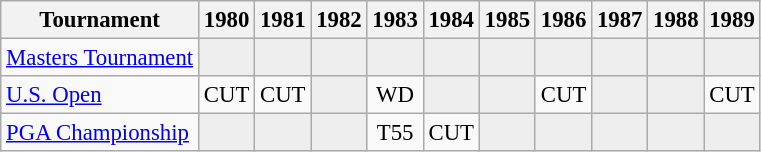<table class="wikitable" style="font-size:95%;text-align:center;">
<tr>
<th>Tournament</th>
<th>1980</th>
<th>1981</th>
<th>1982</th>
<th>1983</th>
<th>1984</th>
<th>1985</th>
<th>1986</th>
<th>1987</th>
<th>1988</th>
<th>1989</th>
</tr>
<tr>
<td align=left><a href='#'>Masters Tournament</a></td>
<td style="background:#eeeeee;"></td>
<td style="background:#eeeeee;"></td>
<td style="background:#eeeeee;"></td>
<td style="background:#eeeeee;"></td>
<td style="background:#eeeeee;"></td>
<td style="background:#eeeeee;"></td>
<td style="background:#eeeeee;"></td>
<td style="background:#eeeeee;"></td>
<td style="background:#eeeeee;"></td>
<td style="background:#eeeeee;"></td>
</tr>
<tr>
<td align=left><a href='#'>U.S. Open</a></td>
<td>CUT</td>
<td>CUT</td>
<td style="background:#eeeeee;"></td>
<td>WD</td>
<td style="background:#eeeeee;"></td>
<td style="background:#eeeeee;"></td>
<td>CUT</td>
<td style="background:#eeeeee;"></td>
<td style="background:#eeeeee;"></td>
<td>CUT</td>
</tr>
<tr>
<td align=left><a href='#'>PGA Championship</a></td>
<td style="background:#eeeeee;"></td>
<td style="background:#eeeeee;"></td>
<td style="background:#eeeeee;"></td>
<td>T55</td>
<td>CUT</td>
<td style="background:#eeeeee;"></td>
<td style="background:#eeeeee;"></td>
<td style="background:#eeeeee;"></td>
<td style="background:#eeeeee;"></td>
<td style="background:#eeeeee;"></td>
</tr>
</table>
